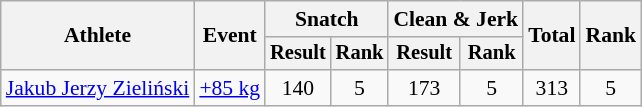<table class="wikitable" style="font-size:90%">
<tr>
<th rowspan="2">Athlete</th>
<th rowspan="2">Event</th>
<th colspan="2">Snatch</th>
<th colspan="2">Clean & Jerk</th>
<th rowspan="2">Total</th>
<th rowspan="2">Rank</th>
</tr>
<tr style="font-size:95%">
<th>Result</th>
<th>Rank</th>
<th>Result</th>
<th>Rank</th>
</tr>
<tr align=center>
<td align=left><a href='#'>Jakub Jerzy Zieliński</a></td>
<td align=left><a href='#'>+85 kg</a></td>
<td>140</td>
<td>5</td>
<td>173</td>
<td>5</td>
<td>313</td>
<td>5</td>
</tr>
</table>
